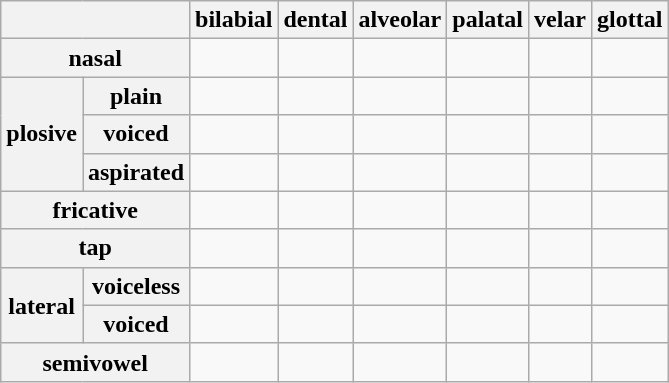<table class="wikitable" style="text-align:center;">
<tr>
<th colspan="2"></th>
<th>bilabial</th>
<th>dental</th>
<th>alveolar</th>
<th>palatal</th>
<th>velar</th>
<th>glottal</th>
</tr>
<tr>
<th colspan="2">nasal</th>
<td></td>
<td></td>
<td></td>
<td></td>
<td></td>
<td></td>
</tr>
<tr>
<th rowspan="3">plosive</th>
<th>plain</th>
<td></td>
<td></td>
<td></td>
<td> </td>
<td></td>
<td></td>
</tr>
<tr>
<th>voiced</th>
<td></td>
<td></td>
<td></td>
<td> </td>
<td></td>
<td></td>
</tr>
<tr>
<th>aspirated</th>
<td></td>
<td></td>
<td></td>
<td></td>
<td></td>
<td></td>
</tr>
<tr>
<th colspan="2">fricative</th>
<td></td>
<td></td>
<td></td>
<td></td>
<td></td>
<td></td>
</tr>
<tr>
<th colspan="2">tap</th>
<td></td>
<td></td>
<td></td>
<td></td>
<td></td>
<td></td>
</tr>
<tr>
<th rowspan="2">lateral</th>
<th>voiceless</th>
<td></td>
<td></td>
<td></td>
<td></td>
<td></td>
<td></td>
</tr>
<tr>
<th>voiced</th>
<td></td>
<td></td>
<td></td>
<td></td>
<td></td>
<td></td>
</tr>
<tr>
<th colspan="2">semivowel</th>
<td></td>
<td></td>
<td></td>
<td></td>
<td></td>
<td></td>
</tr>
</table>
